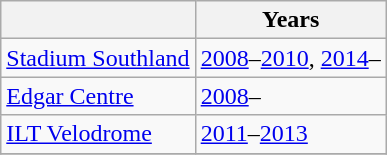<table class="wikitable collapsible">
<tr>
<th></th>
<th>Years</th>
</tr>
<tr>
<td><a href='#'>Stadium Southland</a></td>
<td><a href='#'>2008</a>–<a href='#'>2010</a>, <a href='#'>2014</a>–</td>
</tr>
<tr>
<td><a href='#'>Edgar Centre</a></td>
<td><a href='#'>2008</a>–</td>
</tr>
<tr>
<td><a href='#'>ILT Velodrome</a></td>
<td><a href='#'>2011</a>–<a href='#'>2013</a></td>
</tr>
<tr>
</tr>
</table>
